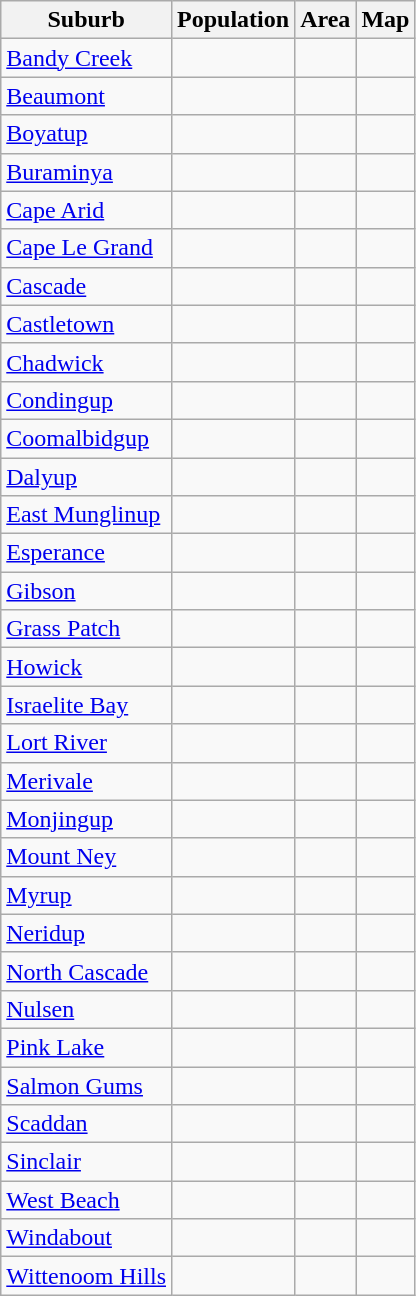<table class="wikitable sortable">
<tr>
<th>Suburb</th>
<th data-sort-type=number>Population</th>
<th data-sort-type=number>Area</th>
<th>Map</th>
</tr>
<tr>
<td><a href='#'>Bandy Creek</a></td>
<td></td>
<td></td>
<td></td>
</tr>
<tr>
<td><a href='#'>Beaumont</a></td>
<td></td>
<td></td>
<td></td>
</tr>
<tr>
<td><a href='#'>Boyatup</a></td>
<td></td>
<td></td>
<td></td>
</tr>
<tr>
<td><a href='#'>Buraminya</a></td>
<td></td>
<td></td>
<td></td>
</tr>
<tr>
<td><a href='#'>Cape Arid</a></td>
<td></td>
<td></td>
<td></td>
</tr>
<tr>
<td><a href='#'>Cape Le Grand</a></td>
<td></td>
<td></td>
<td></td>
</tr>
<tr>
<td><a href='#'>Cascade</a></td>
<td></td>
<td></td>
<td></td>
</tr>
<tr>
<td><a href='#'>Castletown</a></td>
<td></td>
<td></td>
<td></td>
</tr>
<tr>
<td><a href='#'>Chadwick</a></td>
<td></td>
<td></td>
<td></td>
</tr>
<tr>
<td><a href='#'>Condingup</a></td>
<td></td>
<td></td>
<td></td>
</tr>
<tr>
<td><a href='#'>Coomalbidgup</a></td>
<td></td>
<td></td>
<td></td>
</tr>
<tr>
<td><a href='#'>Dalyup</a></td>
<td></td>
<td></td>
<td></td>
</tr>
<tr>
<td><a href='#'>East Munglinup</a></td>
<td></td>
<td></td>
<td></td>
</tr>
<tr>
<td><a href='#'>Esperance</a></td>
<td></td>
<td></td>
<td></td>
</tr>
<tr>
<td><a href='#'>Gibson</a></td>
<td></td>
<td></td>
<td></td>
</tr>
<tr>
<td><a href='#'>Grass Patch</a></td>
<td></td>
<td></td>
<td></td>
</tr>
<tr>
<td><a href='#'>Howick</a></td>
<td></td>
<td></td>
<td></td>
</tr>
<tr>
<td><a href='#'>Israelite Bay</a></td>
<td></td>
<td></td>
<td></td>
</tr>
<tr>
<td><a href='#'>Lort River</a></td>
<td></td>
<td></td>
<td></td>
</tr>
<tr>
<td><a href='#'>Merivale</a></td>
<td></td>
<td></td>
<td></td>
</tr>
<tr>
<td><a href='#'>Monjingup</a></td>
<td></td>
<td></td>
<td></td>
</tr>
<tr>
<td><a href='#'>Mount Ney</a></td>
<td></td>
<td></td>
<td></td>
</tr>
<tr>
<td><a href='#'>Myrup</a></td>
<td></td>
<td></td>
<td></td>
</tr>
<tr>
<td><a href='#'>Neridup</a></td>
<td></td>
<td></td>
<td></td>
</tr>
<tr>
<td><a href='#'>North Cascade</a></td>
<td></td>
<td></td>
<td></td>
</tr>
<tr>
<td><a href='#'>Nulsen</a></td>
<td></td>
<td></td>
<td></td>
</tr>
<tr>
<td><a href='#'>Pink Lake</a></td>
<td></td>
<td></td>
<td></td>
</tr>
<tr>
<td><a href='#'>Salmon Gums</a></td>
<td></td>
<td></td>
<td></td>
</tr>
<tr>
<td><a href='#'>Scaddan</a></td>
<td></td>
<td></td>
<td></td>
</tr>
<tr>
<td><a href='#'>Sinclair</a></td>
<td></td>
<td></td>
<td></td>
</tr>
<tr>
<td><a href='#'>West Beach</a></td>
<td></td>
<td></td>
<td></td>
</tr>
<tr>
<td><a href='#'>Windabout</a></td>
<td></td>
<td></td>
<td></td>
</tr>
<tr>
<td><a href='#'>Wittenoom Hills</a></td>
<td></td>
<td></td>
<td></td>
</tr>
</table>
